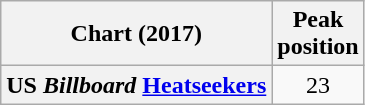<table class="wikitable plainrowheaders">
<tr>
<th>Chart (2017)</th>
<th>Peak<br>position</th>
</tr>
<tr>
<th scope="row">US <em>Billboard</em> <a href='#'>Heatseekers</a></th>
<td align="center">23</td>
</tr>
</table>
